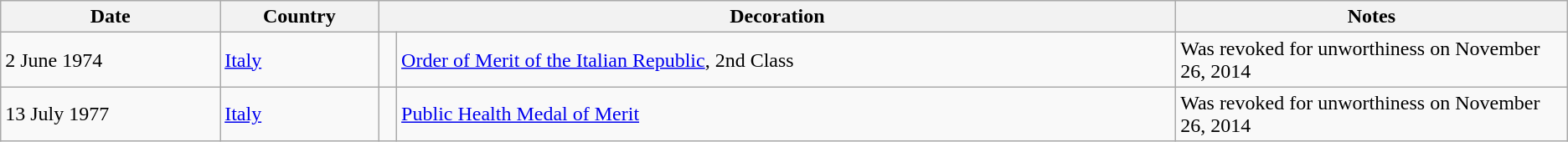<table class="wikitable sortable">
<tr>
<th>Date</th>
<th>Country</th>
<th colspan="2">Decoration</th>
<th style="width:25%;">Notes</th>
</tr>
<tr>
<td>2 June 1974</td>
<td><a href='#'>Italy</a></td>
<td></td>
<td><a href='#'>Order of Merit of the Italian Republic</a>, 2nd Class</td>
<td>Was revoked for unworthiness on November 26, 2014</td>
</tr>
<tr>
<td>13 July 1977</td>
<td><a href='#'>Italy</a></td>
<td></td>
<td><a href='#'>Public Health Medal of Merit</a></td>
<td>Was revoked for unworthiness on November 26, 2014</td>
</tr>
</table>
